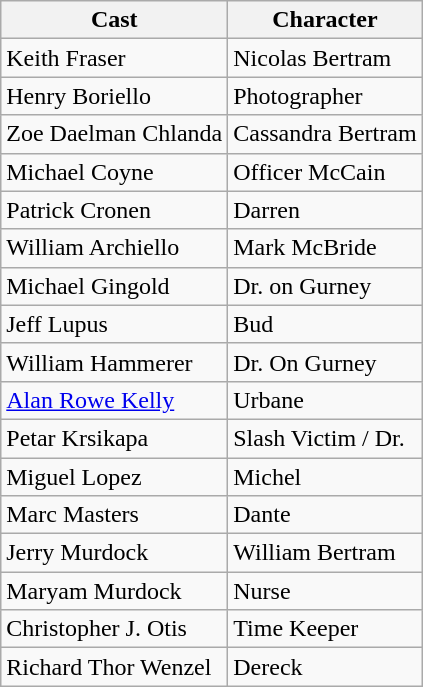<table class="wikitable">
<tr>
<th>Cast</th>
<th>Character</th>
</tr>
<tr>
<td>Keith Fraser</td>
<td>Nicolas Bertram</td>
</tr>
<tr>
<td>Henry Boriello</td>
<td>Photographer</td>
</tr>
<tr>
<td>Zoe Daelman Chlanda</td>
<td>Cassandra Bertram</td>
</tr>
<tr>
<td>Michael Coyne</td>
<td>Officer McCain</td>
</tr>
<tr>
<td>Patrick Cronen</td>
<td>Darren</td>
</tr>
<tr>
<td>William Archiello</td>
<td>Mark McBride</td>
</tr>
<tr>
<td>Michael Gingold</td>
<td>Dr. on Gurney</td>
</tr>
<tr>
<td>Jeff Lupus</td>
<td>Bud</td>
</tr>
<tr>
<td>William Hammerer</td>
<td>Dr. On Gurney</td>
</tr>
<tr>
<td><a href='#'>Alan Rowe Kelly</a></td>
<td>Urbane</td>
</tr>
<tr>
<td>Petar Krsikapa</td>
<td>Slash Victim / Dr.</td>
</tr>
<tr>
<td>Miguel Lopez</td>
<td>Michel</td>
</tr>
<tr>
<td>Marc Masters</td>
<td>Dante</td>
</tr>
<tr>
<td>Jerry Murdock</td>
<td>William Bertram</td>
</tr>
<tr>
<td>Maryam Murdock</td>
<td>Nurse</td>
</tr>
<tr>
<td>Christopher J. Otis</td>
<td>Time Keeper</td>
</tr>
<tr>
<td>Richard Thor Wenzel</td>
<td>Dereck</td>
</tr>
</table>
